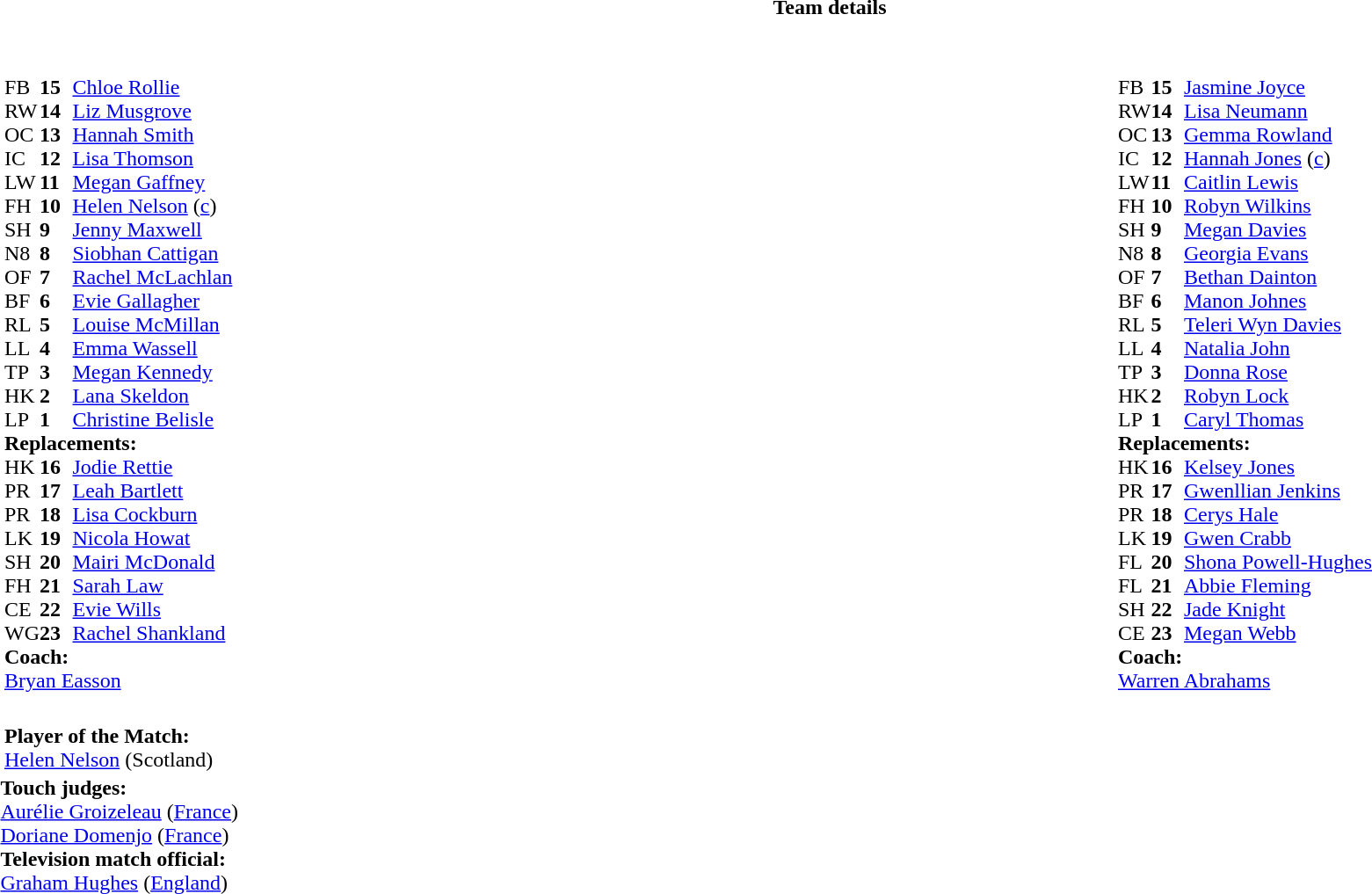<table border="0" style="width:100%" class="collapsible collapsed">
<tr>
<th>Team details</th>
</tr>
<tr>
<td><br><table style="width:100%">
<tr>
<td style="vertical-align:top;width:50%"><br><table cellspacing="0" cellpadding="0">
<tr>
<th width="25"></th>
<th width="25"></th>
</tr>
<tr>
<td style="vertical-align:top;width:0%"></td>
</tr>
<tr>
<td>FB</td>
<td><strong>15</strong></td>
<td><a href='#'>Chloe Rollie</a></td>
</tr>
<tr>
<td>RW</td>
<td><strong>14</strong></td>
<td><a href='#'>Liz Musgrove</a></td>
</tr>
<tr>
<td>OC</td>
<td><strong>13</strong></td>
<td><a href='#'>Hannah Smith</a></td>
</tr>
<tr>
<td>IC</td>
<td><strong>12</strong></td>
<td><a href='#'>Lisa Thomson</a></td>
</tr>
<tr>
<td>LW</td>
<td><strong>11</strong></td>
<td><a href='#'>Megan Gaffney</a></td>
</tr>
<tr>
<td>FH</td>
<td><strong>10</strong></td>
<td><a href='#'>Helen Nelson</a> (<a href='#'>c</a>)</td>
</tr>
<tr>
<td>SH</td>
<td><strong>9</strong></td>
<td><a href='#'>Jenny Maxwell</a></td>
</tr>
<tr>
<td>N8</td>
<td><strong>8</strong></td>
<td><a href='#'>Siobhan Cattigan</a></td>
<td></td>
<td colspan=2></td>
</tr>
<tr>
<td>OF</td>
<td><strong>7</strong></td>
<td><a href='#'>Rachel McLachlan</a></td>
</tr>
<tr>
<td>BF</td>
<td><strong>6</strong></td>
<td><a href='#'>Evie Gallagher</a></td>
</tr>
<tr>
<td>RL</td>
<td><strong>5</strong></td>
<td><a href='#'>Louise McMillan</a></td>
</tr>
<tr>
<td>LL</td>
<td><strong>4</strong></td>
<td><a href='#'>Emma Wassell</a></td>
</tr>
<tr>
<td>TP</td>
<td><strong>3</strong></td>
<td><a href='#'>Megan Kennedy</a></td>
<td></td>
<td></td>
</tr>
<tr>
<td>HK</td>
<td><strong>2</strong></td>
<td><a href='#'>Lana Skeldon</a></td>
</tr>
<tr>
<td>LP</td>
<td><strong>1</strong></td>
<td><a href='#'>Christine Belisle</a></td>
<td></td>
<td></td>
</tr>
<tr>
<td colspan=3><strong>Replacements:</strong></td>
</tr>
<tr>
<td>HK</td>
<td><strong>16</strong></td>
<td><a href='#'>Jodie Rettie</a></td>
<td></td>
<td></td>
<td></td>
</tr>
<tr>
<td>PR</td>
<td><strong>17</strong></td>
<td><a href='#'>Leah Bartlett</a></td>
<td></td>
<td></td>
</tr>
<tr>
<td>PR</td>
<td><strong>18</strong></td>
<td><a href='#'>Lisa Cockburn</a></td>
<td></td>
<td></td>
</tr>
<tr>
<td>LK</td>
<td><strong>19</strong></td>
<td><a href='#'>Nicola Howat</a></td>
</tr>
<tr>
<td>SH</td>
<td><strong>20</strong></td>
<td><a href='#'>Mairi McDonald</a></td>
</tr>
<tr>
<td>FH</td>
<td><strong>21</strong></td>
<td><a href='#'>Sarah Law</a></td>
</tr>
<tr>
<td>CE</td>
<td><strong>22</strong></td>
<td><a href='#'>Evie Wills</a></td>
</tr>
<tr>
<td>WG</td>
<td><strong>23</strong></td>
<td><a href='#'>Rachel Shankland</a></td>
</tr>
<tr>
<td colspan=3><strong>Coach:</strong></td>
</tr>
<tr>
<td colspan="4"><a href='#'>Bryan Easson</a></td>
</tr>
</table>
</td>
<td style="vertical-align:top"></td>
<td style="vertical-align:top; width:50%"><br><table cellspacing="0" cellpadding="0" style="margin:auto">
<tr>
<th width="25"></th>
<th width="25"></th>
</tr>
<tr>
<td>FB</td>
<td><strong>15</strong></td>
<td><a href='#'>Jasmine Joyce</a></td>
</tr>
<tr>
<td>RW</td>
<td><strong>14</strong></td>
<td><a href='#'>Lisa Neumann</a></td>
</tr>
<tr>
<td>OC</td>
<td><strong>13</strong></td>
<td><a href='#'>Gemma Rowland</a></td>
<td></td>
<td></td>
</tr>
<tr>
<td>IC</td>
<td><strong>12</strong></td>
<td><a href='#'>Hannah Jones</a> (<a href='#'>c</a>)</td>
</tr>
<tr>
<td>LW</td>
<td><strong>11</strong></td>
<td><a href='#'>Caitlin Lewis</a></td>
</tr>
<tr>
<td>FH</td>
<td><strong>10</strong></td>
<td><a href='#'>Robyn Wilkins</a></td>
</tr>
<tr>
<td>SH</td>
<td><strong>9</strong></td>
<td><a href='#'>Megan Davies</a></td>
<td></td>
<td></td>
</tr>
<tr>
<td>N8</td>
<td><strong>8</strong></td>
<td><a href='#'>Georgia Evans</a></td>
</tr>
<tr>
<td>OF</td>
<td><strong>7</strong></td>
<td><a href='#'>Bethan Dainton</a></td>
<td></td>
<td></td>
</tr>
<tr>
<td>BF</td>
<td><strong>6</strong></td>
<td><a href='#'>Manon Johnes</a></td>
</tr>
<tr>
<td>RL</td>
<td><strong>5</strong></td>
<td><a href='#'>Teleri Wyn Davies</a></td>
<td></td>
<td></td>
</tr>
<tr>
<td>LL</td>
<td><strong>4</strong></td>
<td><a href='#'>Natalia John</a></td>
<td></td>
<td></td>
</tr>
<tr>
<td>TP</td>
<td><strong>3</strong></td>
<td><a href='#'>Donna Rose</a></td>
<td></td>
<td></td>
</tr>
<tr>
<td>HK</td>
<td><strong>2</strong></td>
<td><a href='#'>Robyn Lock</a></td>
<td></td>
<td></td>
</tr>
<tr>
<td>LP</td>
<td><strong>1</strong></td>
<td><a href='#'>Caryl Thomas</a></td>
<td></td>
<td></td>
</tr>
<tr>
<td colspan=3><strong>Replacements:</strong></td>
</tr>
<tr>
<td>HK</td>
<td><strong>16</strong></td>
<td><a href='#'>Kelsey Jones</a></td>
<td></td>
<td></td>
</tr>
<tr>
<td>PR</td>
<td><strong>17</strong></td>
<td><a href='#'>Gwenllian Jenkins</a></td>
<td></td>
<td></td>
</tr>
<tr>
<td>PR</td>
<td><strong>18</strong></td>
<td><a href='#'>Cerys Hale</a></td>
<td></td>
<td></td>
</tr>
<tr>
<td>LK</td>
<td><strong>19</strong></td>
<td><a href='#'>Gwen Crabb</a></td>
<td></td>
<td></td>
</tr>
<tr>
<td>FL</td>
<td><strong>20</strong></td>
<td><a href='#'>Shona Powell-Hughes</a></td>
<td></td>
<td></td>
</tr>
<tr>
<td>FL</td>
<td><strong>21</strong></td>
<td><a href='#'>Abbie Fleming</a></td>
<td></td>
<td></td>
</tr>
<tr>
<td>SH</td>
<td><strong>22</strong></td>
<td><a href='#'>Jade Knight</a></td>
<td></td>
<td></td>
</tr>
<tr>
<td>CE</td>
<td><strong>23</strong></td>
<td><a href='#'>Megan Webb</a></td>
<td></td>
<td></td>
</tr>
<tr>
<td colspan=3><strong>Coach:</strong></td>
</tr>
<tr>
<td colspan="4"><a href='#'>Warren Abrahams</a></td>
</tr>
</table>
</td>
</tr>
</table>
<table style="width:100%">
<tr>
<td><br><strong>Player of the Match:</strong>
<br><a href='#'>Helen Nelson</a> (Scotland)</td>
</tr>
</table>
<strong>Touch judges:</strong>
<br><a href='#'>Aurélie Groizeleau</a> (<a href='#'>France</a>)
<br><a href='#'>Doriane Domenjo</a> (<a href='#'>France</a>)
<br><strong>Television match official:</strong>
<br><a href='#'>Graham Hughes</a> (<a href='#'>England</a>)</td>
</tr>
</table>
